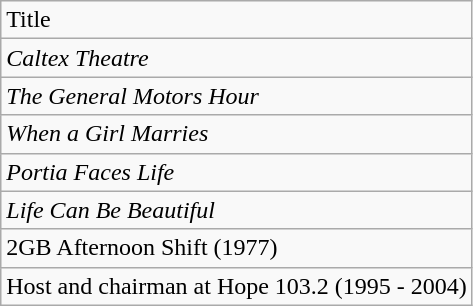<table class="wikitable">
<tr>
<td>Title</td>
</tr>
<tr>
<td><em>Caltex Theatre</em></td>
</tr>
<tr>
<td><em>The General Motors Hour</em></td>
</tr>
<tr>
<td><em>When a Girl Marries</em></td>
</tr>
<tr>
<td><em>Portia Faces Life</em></td>
</tr>
<tr>
<td><em>Life Can Be Beautiful</em></td>
</tr>
<tr>
<td>2GB Afternoon Shift (1977)</td>
</tr>
<tr>
<td>Host and chairman at Hope 103.2 (1995 - 2004)</td>
</tr>
</table>
